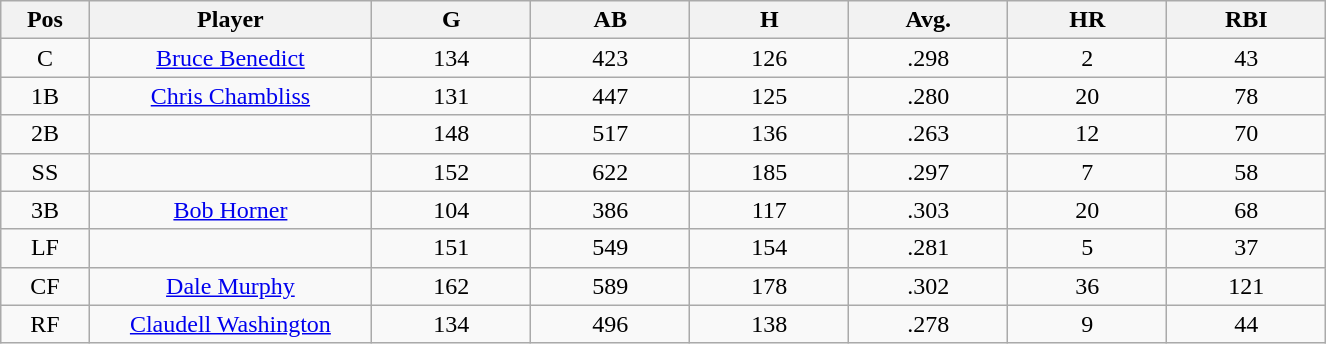<table class="wikitable sortable">
<tr>
<th bgcolor="#DDDDFF" width="5%">Pos</th>
<th bgcolor="#DDDDFF" width="16%">Player</th>
<th bgcolor="#DDDDFF" width="9%">G</th>
<th bgcolor="#DDDDFF" width="9%">AB</th>
<th bgcolor="#DDDDFF" width="9%">H</th>
<th bgcolor="#DDDDFF" width="9%">Avg.</th>
<th bgcolor="#DDDDFF" width="9%">HR</th>
<th bgcolor="#DDDDFF" width="9%">RBI</th>
</tr>
<tr align="center">
<td>C</td>
<td><a href='#'>Bruce Benedict</a></td>
<td>134</td>
<td>423</td>
<td>126</td>
<td>.298</td>
<td>2</td>
<td>43</td>
</tr>
<tr align="center">
<td>1B</td>
<td><a href='#'>Chris Chambliss</a></td>
<td>131</td>
<td>447</td>
<td>125</td>
<td>.280</td>
<td>20</td>
<td>78</td>
</tr>
<tr align="center">
<td>2B</td>
<td></td>
<td>148</td>
<td>517</td>
<td>136</td>
<td>.263</td>
<td>12</td>
<td>70</td>
</tr>
<tr align="center">
<td>SS</td>
<td></td>
<td>152</td>
<td>622</td>
<td>185</td>
<td>.297</td>
<td>7</td>
<td>58</td>
</tr>
<tr align="center">
<td>3B</td>
<td><a href='#'>Bob Horner</a></td>
<td>104</td>
<td>386</td>
<td>117</td>
<td>.303</td>
<td>20</td>
<td>68</td>
</tr>
<tr align="center">
<td>LF</td>
<td></td>
<td>151</td>
<td>549</td>
<td>154</td>
<td>.281</td>
<td>5</td>
<td>37</td>
</tr>
<tr align="center">
<td>CF</td>
<td><a href='#'>Dale Murphy</a></td>
<td>162</td>
<td>589</td>
<td>178</td>
<td>.302</td>
<td>36</td>
<td>121</td>
</tr>
<tr align="center">
<td>RF</td>
<td><a href='#'>Claudell Washington</a></td>
<td>134</td>
<td>496</td>
<td>138</td>
<td>.278</td>
<td>9</td>
<td>44</td>
</tr>
</table>
